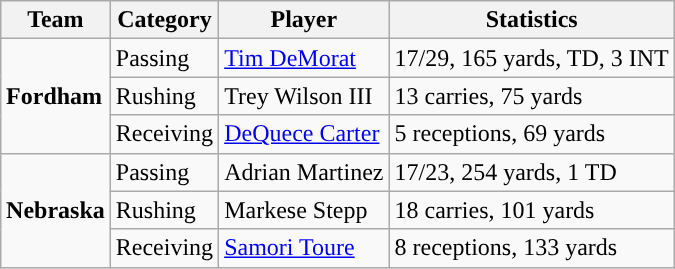<table class="wikitable" style="float: right;">
<tr>
<th>Team</th>
<th>Category</th>
<th>Player</th>
<th>Statistics</th>
</tr>
<tr>
<td rowspan=3><strong>Fordham</strong></td>
<td>Passing</td>
<td><a href='#'>Tim DeMorat</a></td>
<td>17/29, 165 yards, TD, 3 INT</td>
</tr>
<tr>
<td>Rushing</td>
<td>Trey Wilson III</td>
<td>13 carries, 75 yards</td>
</tr>
<tr>
<td>Receiving</td>
<td><a href='#'>DeQuece Carter</a></td>
<td>5 receptions, 69 yards</td>
</tr>
<tr>
<td rowspan=3><strong>Nebraska</strong></td>
<td>Passing</td>
<td>Adrian Martinez</td>
<td>17/23, 254 yards, 1 TD</td>
</tr>
<tr>
<td>Rushing</td>
<td>Markese Stepp</td>
<td>18 carries, 101 yards</td>
</tr>
<tr>
<td>Receiving</td>
<td><a href='#'>Samori Toure</a></td>
<td>8 receptions, 133 yards</td>
</tr>
</table>
